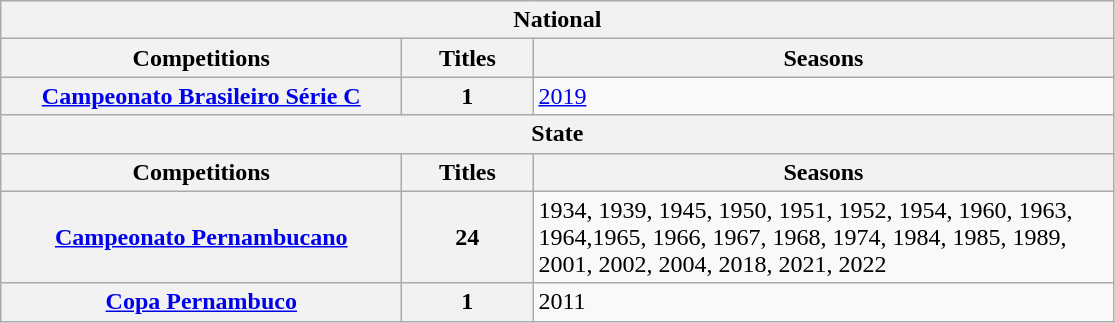<table class="wikitable">
<tr>
<th colspan="3">National</th>
</tr>
<tr>
<th style="width:260px">Competitions</th>
<th style="width:80px">Titles</th>
<th style="width:380px">Seasons</th>
</tr>
<tr>
<th style="text-align:center"><a href='#'>Campeonato Brasileiro Série C</a></th>
<th style="text-align:center"><strong>1</strong></th>
<td align="left"><a href='#'>2019</a></td>
</tr>
<tr>
<th colspan="3">State</th>
</tr>
<tr>
<th>Competitions</th>
<th>Titles</th>
<th>Seasons</th>
</tr>
<tr>
<th style="text-align:center"><a href='#'>Campeonato Pernambucano</a></th>
<th style="text-align:center"><strong>24</strong></th>
<td align="left">1934, 1939, 1945, 1950, 1951, 1952, 1954, 1960, 1963, 1964,1965, 1966, 1967, 1968, 1974, 1984, 1985, 1989, 2001, 2002, 2004, 2018, 2021, 2022</td>
</tr>
<tr>
<th style="text-align:center"><a href='#'>Copa Pernambuco</a></th>
<th style="text-align:center"><strong>1</strong></th>
<td align="left">2011</td>
</tr>
</table>
